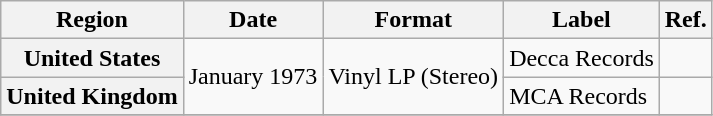<table class="wikitable plainrowheaders">
<tr>
<th scope="col">Region</th>
<th scope="col">Date</th>
<th scope="col">Format</th>
<th scope="col">Label</th>
<th scope="col">Ref.</th>
</tr>
<tr>
<th scope="row">United States</th>
<td rowspan="2">January 1973</td>
<td rowspan="2">Vinyl LP (Stereo)</td>
<td>Decca Records</td>
<td></td>
</tr>
<tr>
<th scope="row">United Kingdom</th>
<td>MCA Records</td>
<td></td>
</tr>
<tr>
</tr>
</table>
